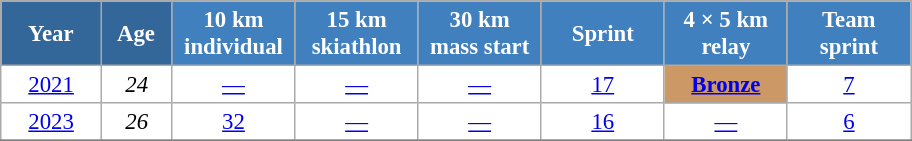<table class="wikitable" style="font-size:95%; text-align:center; border:grey solid 1px; border-collapse:collapse; background:#ffffff;">
<tr>
<th style="background-color:#369; color:white; width:60px;"> Year </th>
<th style="background-color:#369; color:white; width:40px;"> Age </th>
<th style="background-color:#4180be; color:white; width:75px;"> 10 km <br> individual </th>
<th style="background-color:#4180be; color:white; width:75px;"> 15 km <br> skiathlon </th>
<th style="background-color:#4180be; color:white; width:75px;"> 30 km <br> mass start </th>
<th style="background-color:#4180be; color:white; width:75px;"> Sprint </th>
<th style="background-color:#4180be; color:white; width:75px;"> 4 × 5 km <br> relay </th>
<th style="background-color:#4180be; color:white; width:75px;"> Team <br> sprint </th>
</tr>
<tr>
<td><a href='#'>2021</a></td>
<td><em>24</em></td>
<td><a href='#'>—</a></td>
<td><a href='#'>—</a></td>
<td><a href='#'>—</a></td>
<td><a href='#'>17</a></td>
<td style="background:#c96;"><a href='#'><strong>Bronze</strong></a></td>
<td><a href='#'>7</a></td>
</tr>
<tr>
<td><a href='#'>2023</a></td>
<td><em>26</em></td>
<td><a href='#'>32</a></td>
<td><a href='#'>—</a></td>
<td><a href='#'>—</a></td>
<td><a href='#'>16</a></td>
<td><a href='#'>—</a></td>
<td><a href='#'>6</a></td>
</tr>
<tr>
</tr>
</table>
